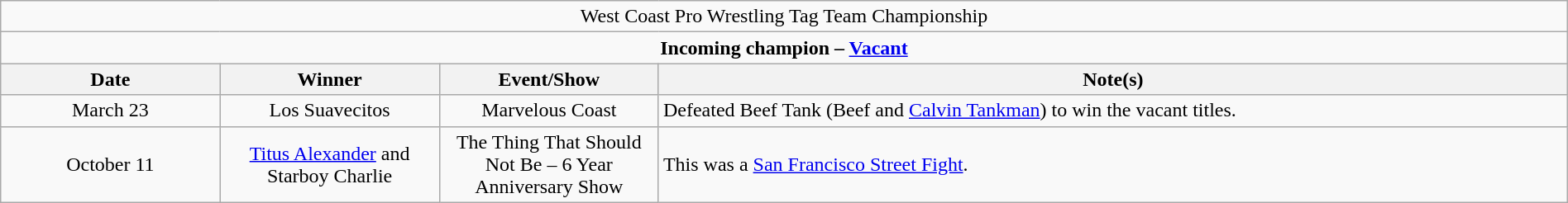<table class="wikitable" style="text-align:center; width:100%;">
<tr>
<td colspan="4" style="text-align: center;">West Coast Pro Wrestling Tag Team Championship</td>
</tr>
<tr>
<td colspan="4" style="text-align: center;"><strong>Incoming champion – <a href='#'>Vacant</a></strong></td>
</tr>
<tr>
<th width=14%>Date</th>
<th width=14%>Winner</th>
<th width=14%>Event/Show</th>
<th width=58%>Note(s)</th>
</tr>
<tr>
<td>March 23</td>
<td>Los Suavecitos<br></td>
<td>Marvelous Coast</td>
<td align=left>Defeated Beef Tank (Beef and <a href='#'>Calvin Tankman</a>) to win the vacant titles.</td>
</tr>
<tr>
<td>October 11</td>
<td><a href='#'>Titus Alexander</a> and Starboy Charlie</td>
<td>The Thing That Should Not Be – 6 Year Anniversary Show</td>
<td align=left>This was a <a href='#'>San Francisco Street Fight</a>.</td>
</tr>
</table>
